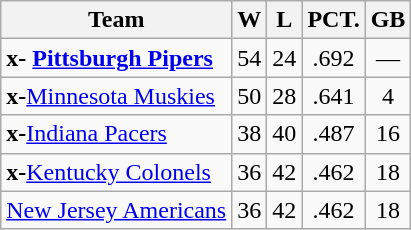<table class="wikitable" style="text-align:center;">
<tr>
<th>Team</th>
<th>W</th>
<th>L</th>
<th>PCT.</th>
<th>GB</th>
</tr>
<tr>
<td align="left"><strong>x-</strong> <strong><a href='#'>Pittsburgh Pipers</a></strong></td>
<td>54</td>
<td>24</td>
<td>.692</td>
<td>—</td>
</tr>
<tr>
<td align="left"><strong>x-</strong><a href='#'>Minnesota Muskies</a></td>
<td>50</td>
<td>28</td>
<td>.641</td>
<td>4</td>
</tr>
<tr>
<td align="left"><strong>x-</strong><a href='#'>Indiana Pacers</a></td>
<td>38</td>
<td>40</td>
<td>.487</td>
<td>16</td>
</tr>
<tr>
<td align="left"><strong>x-</strong><a href='#'>Kentucky Colonels</a></td>
<td>36</td>
<td>42</td>
<td>.462</td>
<td>18</td>
</tr>
<tr>
<td align="left"><a href='#'>New Jersey Americans</a></td>
<td>36</td>
<td>42</td>
<td>.462</td>
<td>18</td>
</tr>
</table>
